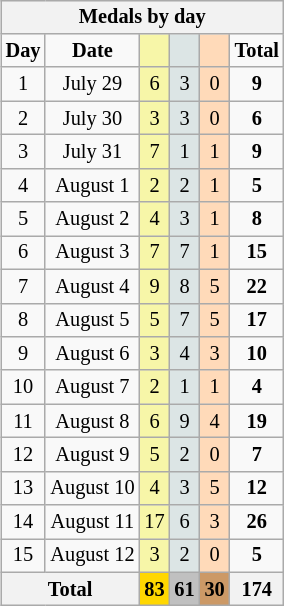<table class=wikitable style="font-size:85%; float:right;text-align:center">
<tr>
<th colspan=7>Medals by day</th>
</tr>
<tr>
<td><strong>Day</strong></td>
<td><strong>Date</strong></td>
<td bgcolor=F7F6A8></td>
<td bgcolor=DCE5E5></td>
<td bgcolor=FFDAB9></td>
<td><strong>Total</strong></td>
</tr>
<tr>
<td>1</td>
<td>July 29</td>
<td bgcolor=F7F6A8>6</td>
<td bgcolor=DCE5E5>3</td>
<td bgcolor=FFDAB9>0</td>
<td><strong>9</strong></td>
</tr>
<tr>
<td>2</td>
<td>July 30</td>
<td bgcolor=F7F6A8>3</td>
<td bgcolor=DCE5E5>3</td>
<td bgcolor=FFDAB9>0</td>
<td><strong>6</strong></td>
</tr>
<tr>
<td>3</td>
<td>July 31</td>
<td bgcolor=F7F6A8>7</td>
<td bgcolor=DCE5E5>1</td>
<td bgcolor=FFDAB9>1</td>
<td><strong>9</strong></td>
</tr>
<tr>
<td>4</td>
<td>August 1</td>
<td bgcolor=F7F6A8>2</td>
<td bgcolor=DCE5E5>2</td>
<td bgcolor=FFDAB9>1</td>
<td><strong>5</strong></td>
</tr>
<tr>
<td>5</td>
<td>August 2</td>
<td bgcolor=F7F6A8>4</td>
<td bgcolor=DCE5E5>3</td>
<td bgcolor=FFDAB9>1</td>
<td><strong>8</strong></td>
</tr>
<tr>
<td>6</td>
<td>August 3</td>
<td bgcolor=F7F6A8>7</td>
<td bgcolor=DCE5E5>7</td>
<td bgcolor=FFDAB9>1</td>
<td><strong>15</strong></td>
</tr>
<tr>
<td>7</td>
<td>August 4</td>
<td bgcolor=F7F6A8>9</td>
<td bgcolor=DCE5E5>8</td>
<td bgcolor=FFDAB9>5</td>
<td><strong>22</strong></td>
</tr>
<tr>
<td>8</td>
<td>August 5</td>
<td bgcolor=F7F6A8>5</td>
<td bgcolor=DCE5E5>7</td>
<td bgcolor=FFDAB9>5</td>
<td><strong>17</strong></td>
</tr>
<tr>
<td>9</td>
<td>August 6</td>
<td bgcolor=F7F6A8>3</td>
<td bgcolor=DCE5E5>4</td>
<td bgcolor=FFDAB9>3</td>
<td><strong>10</strong></td>
</tr>
<tr>
<td>10</td>
<td>August 7</td>
<td bgcolor=F7F6A8>2</td>
<td bgcolor=DCE5E5>1</td>
<td bgcolor=FFDAB9>1</td>
<td><strong>4</strong></td>
</tr>
<tr>
<td>11</td>
<td>August 8</td>
<td bgcolor=F7F6A8>6</td>
<td bgcolor=DCE5E5>9</td>
<td bgcolor=FFDAB9>4</td>
<td><strong>19</strong></td>
</tr>
<tr>
<td>12</td>
<td>August 9</td>
<td bgcolor=F7F6A8>5</td>
<td bgcolor=DCE5E5>2</td>
<td bgcolor=FFDAB9>0</td>
<td><strong>7</strong></td>
</tr>
<tr>
<td>13</td>
<td>August 10</td>
<td bgcolor=F7F6A8>4</td>
<td bgcolor=DCE5E5>3</td>
<td bgcolor=FFDAB9>5</td>
<td><strong>12</strong></td>
</tr>
<tr>
<td>14</td>
<td>August 11</td>
<td bgcolor=F7F6A8>17</td>
<td bgcolor=DCE5E5>6</td>
<td bgcolor=FFDAB9>3</td>
<td><strong>26</strong></td>
</tr>
<tr>
<td>15</td>
<td>August 12</td>
<td bgcolor=F7F6A8>3</td>
<td bgcolor=DCE5E5>2</td>
<td bgcolor=FFDAB9>0</td>
<td><strong>5</strong></td>
</tr>
<tr>
<th colspan=2>Total</th>
<th style=background:gold>83</th>
<th style=background:silver>61</th>
<th style=background:#C96>30</th>
<th>174</th>
</tr>
</table>
